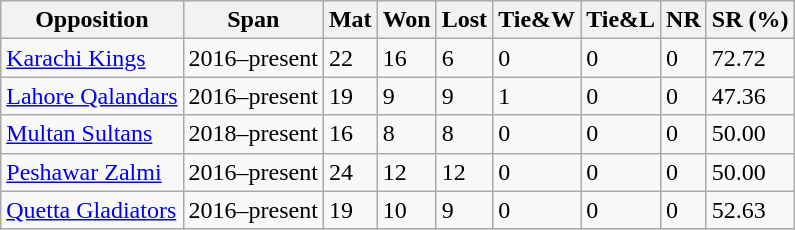<table class="wikitable sortable">
<tr>
<th class="unsortable">Opposition</th>
<th class="unsortable">Span</th>
<th>Mat</th>
<th>Won</th>
<th>Lost</th>
<th>Tie&W</th>
<th>Tie&L</th>
<th>NR</th>
<th>SR (%)</th>
</tr>
<tr>
<td><a href='#'>Karachi Kings</a></td>
<td>2016–present</td>
<td>22</td>
<td>16</td>
<td>6</td>
<td>0</td>
<td>0</td>
<td>0</td>
<td>72.72</td>
</tr>
<tr>
<td><a href='#'>Lahore Qalandars</a></td>
<td>2016–present</td>
<td>19</td>
<td>9</td>
<td>9</td>
<td>1</td>
<td>0</td>
<td>0</td>
<td>47.36</td>
</tr>
<tr>
<td><a href='#'>Multan Sultans</a></td>
<td>2018–present</td>
<td>16</td>
<td>8</td>
<td>8</td>
<td>0</td>
<td>0</td>
<td>0</td>
<td>50.00</td>
</tr>
<tr>
<td><a href='#'>Peshawar Zalmi</a></td>
<td>2016–present</td>
<td>24</td>
<td>12</td>
<td>12</td>
<td>0</td>
<td>0</td>
<td>0</td>
<td>50.00</td>
</tr>
<tr>
<td><a href='#'>Quetta Gladiators</a></td>
<td>2016–present</td>
<td>19</td>
<td>10</td>
<td>9</td>
<td>0</td>
<td>0</td>
<td>0</td>
<td>52.63</td>
</tr>
</table>
